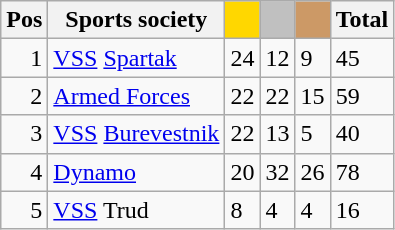<table class="wikitable">
<tr>
<th>Pos</th>
<th>Sports society</th>
<th style="background-color:gold"></th>
<th style="background-color:silver"></th>
<th style="background-color:#CC9966"></th>
<th>Total</th>
</tr>
<tr>
<td align=right>1</td>
<td><a href='#'>VSS</a> <a href='#'>Spartak</a></td>
<td>24</td>
<td>12</td>
<td>9</td>
<td>45</td>
</tr>
<tr>
<td align=right>2</td>
<td><a href='#'>Armed Forces</a></td>
<td>22</td>
<td>22</td>
<td>15</td>
<td>59</td>
</tr>
<tr>
<td align=right>3</td>
<td><a href='#'>VSS</a> <a href='#'>Burevestnik</a></td>
<td>22</td>
<td>13</td>
<td>5</td>
<td>40</td>
</tr>
<tr>
<td align=right>4</td>
<td><a href='#'>Dynamo</a></td>
<td>20</td>
<td>32</td>
<td>26</td>
<td>78</td>
</tr>
<tr>
<td align=right>5</td>
<td><a href='#'>VSS</a> Trud</td>
<td>8</td>
<td>4</td>
<td>4</td>
<td>16</td>
</tr>
</table>
